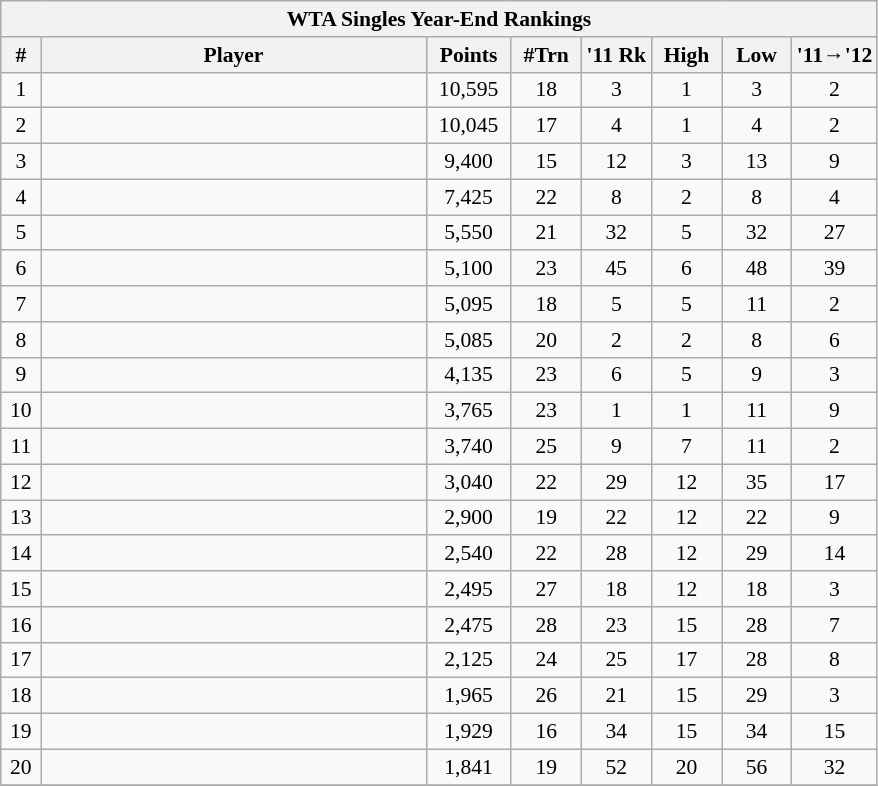<table class="wikitable" style="font-size:90%">
<tr>
<th colspan="8">WTA Singles Year-End Rankings</th>
</tr>
<tr>
<th width="20">#</th>
<th width="250">Player</th>
<th width="50">Points</th>
<th width=40>#Trn</th>
<th width=40>'11 Rk</th>
<th width=40>High</th>
<th width=40>Low</th>
<th width=50>'11→'12</th>
</tr>
<tr align="center">
<td>1</td>
<td align="left"></td>
<td>10,595</td>
<td>18</td>
<td>3</td>
<td>1</td>
<td>3</td>
<td> 2</td>
</tr>
<tr align="center">
<td>2</td>
<td align="left"></td>
<td>10,045</td>
<td>17</td>
<td>4</td>
<td>1</td>
<td>4</td>
<td> 2</td>
</tr>
<tr align="center">
<td>3</td>
<td align="left"></td>
<td>9,400</td>
<td>15</td>
<td>12</td>
<td>3</td>
<td>13</td>
<td> 9</td>
</tr>
<tr align="center">
<td>4</td>
<td align="left"></td>
<td>7,425</td>
<td>22</td>
<td>8</td>
<td>2</td>
<td>8</td>
<td> 4</td>
</tr>
<tr align="center">
<td>5</td>
<td align="left"></td>
<td>5,550</td>
<td>21</td>
<td>32</td>
<td>5</td>
<td>32</td>
<td> 27</td>
</tr>
<tr align="center">
<td>6</td>
<td align="left"></td>
<td>5,100</td>
<td>23</td>
<td>45</td>
<td>6</td>
<td>48</td>
<td> 39</td>
</tr>
<tr align="center">
<td>7</td>
<td align="left"></td>
<td>5,095</td>
<td>18</td>
<td>5</td>
<td>5</td>
<td>11</td>
<td> 2</td>
</tr>
<tr align="center">
<td>8</td>
<td align="left"></td>
<td>5,085</td>
<td>20</td>
<td>2</td>
<td>2</td>
<td>8</td>
<td> 6</td>
</tr>
<tr align="center">
<td>9</td>
<td align="left"></td>
<td>4,135</td>
<td>23</td>
<td>6</td>
<td>5</td>
<td>9</td>
<td> 3</td>
</tr>
<tr align="center">
<td>10</td>
<td align="left"></td>
<td>3,765</td>
<td>23</td>
<td>1</td>
<td>1</td>
<td>11</td>
<td> 9</td>
</tr>
<tr align="center">
<td>11</td>
<td align="left"></td>
<td>3,740</td>
<td>25</td>
<td>9</td>
<td>7</td>
<td>11</td>
<td> 2</td>
</tr>
<tr align="center">
<td>12</td>
<td align="left"></td>
<td>3,040</td>
<td>22</td>
<td>29</td>
<td>12</td>
<td>35</td>
<td> 17</td>
</tr>
<tr align="center">
<td>13</td>
<td align="left"></td>
<td>2,900</td>
<td>19</td>
<td>22</td>
<td>12</td>
<td>22</td>
<td> 9</td>
</tr>
<tr align="center">
<td>14</td>
<td align="left"></td>
<td>2,540</td>
<td>22</td>
<td>28</td>
<td>12</td>
<td>29</td>
<td> 14</td>
</tr>
<tr align="center">
<td>15</td>
<td align="left"></td>
<td>2,495</td>
<td>27</td>
<td>18</td>
<td>12</td>
<td>18</td>
<td> 3</td>
</tr>
<tr align="center">
<td>16</td>
<td align="left"></td>
<td>2,475</td>
<td>28</td>
<td>23</td>
<td>15</td>
<td>28</td>
<td> 7</td>
</tr>
<tr align="center">
<td>17</td>
<td align="left"></td>
<td>2,125</td>
<td>24</td>
<td>25</td>
<td>17</td>
<td>28</td>
<td> 8</td>
</tr>
<tr align="center">
<td>18</td>
<td align="left"></td>
<td>1,965</td>
<td>26</td>
<td>21</td>
<td>15</td>
<td>29</td>
<td> 3</td>
</tr>
<tr align="center">
<td>19</td>
<td align="left"></td>
<td>1,929</td>
<td>16</td>
<td>34</td>
<td>15</td>
<td>34</td>
<td> 15</td>
</tr>
<tr align="center">
<td>20</td>
<td align="left"></td>
<td>1,841</td>
<td>19</td>
<td>52</td>
<td>20</td>
<td>56</td>
<td> 32</td>
</tr>
<tr align="center">
</tr>
</table>
